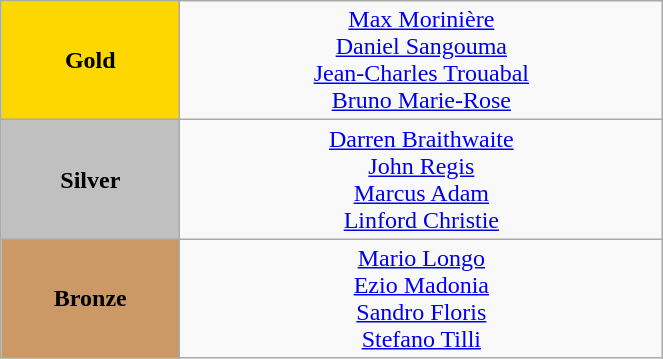<table class="wikitable" style="text-align:center; " width="35%">
<tr>
<td bgcolor="gold"><strong>Gold</strong></td>
<td><a href='#'>Max Morinière</a><br><a href='#'>Daniel Sangouma</a><br><a href='#'>Jean-Charles Trouabal</a><br><a href='#'>Bruno Marie-Rose</a><br><small><em></em></small></td>
</tr>
<tr>
<td bgcolor="silver"><strong>Silver</strong></td>
<td><a href='#'>Darren Braithwaite</a><br><a href='#'>John Regis</a><br><a href='#'>Marcus Adam</a><br><a href='#'>Linford Christie</a><br><small><em></em></small></td>
</tr>
<tr>
<td bgcolor="CC9966"><strong>Bronze</strong></td>
<td><a href='#'>Mario Longo</a><br><a href='#'>Ezio Madonia</a><br><a href='#'>Sandro Floris</a><br><a href='#'>Stefano Tilli</a><br><small><em></em></small></td>
</tr>
</table>
